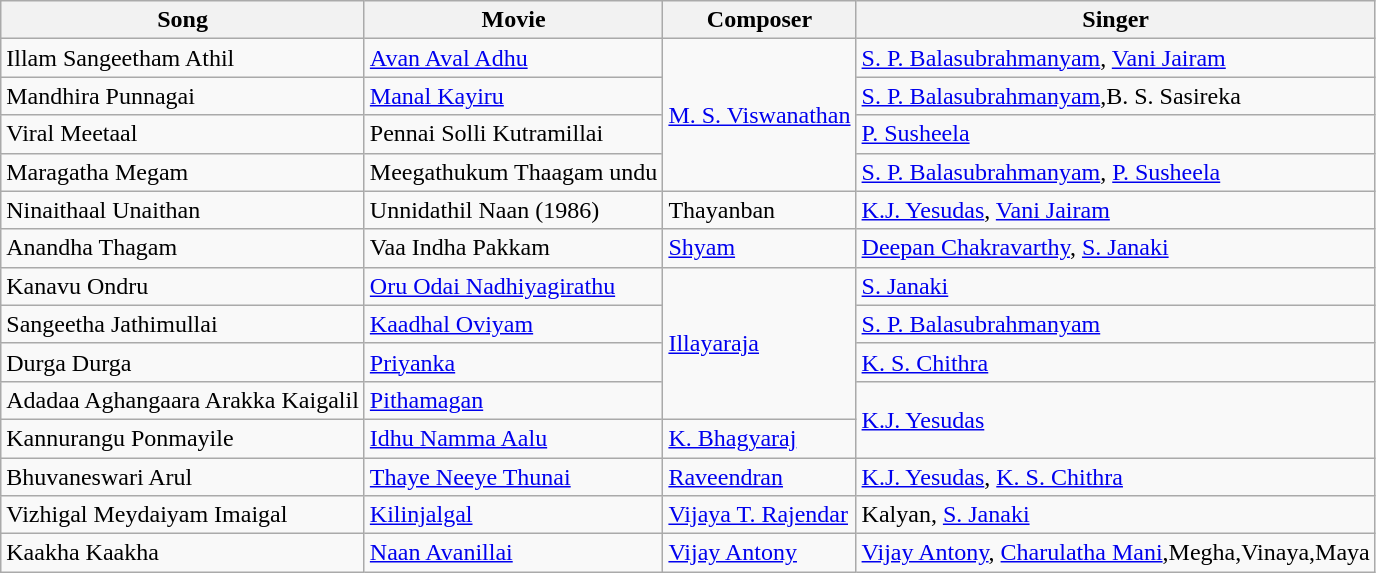<table class="wikitable">
<tr>
<th>Song</th>
<th>Movie</th>
<th>Composer</th>
<th>Singer</th>
</tr>
<tr>
<td>Illam Sangeetham Athil</td>
<td><a href='#'>Avan Aval Adhu</a></td>
<td rowspan="4"><a href='#'>M. S. Viswanathan</a></td>
<td><a href='#'>S. P. Balasubrahmanyam</a>, <a href='#'>Vani Jairam</a></td>
</tr>
<tr>
<td>Mandhira Punnagai</td>
<td><a href='#'>Manal Kayiru</a></td>
<td><a href='#'>S. P. Balasubrahmanyam</a>,B. S. Sasireka</td>
</tr>
<tr>
<td>Viral Meetaal</td>
<td>Pennai Solli Kutramillai</td>
<td><a href='#'>P. Susheela</a></td>
</tr>
<tr>
<td>Maragatha Megam</td>
<td>Meegathukum Thaagam undu</td>
<td><a href='#'>S. P. Balasubrahmanyam</a>, <a href='#'>P. Susheela</a></td>
</tr>
<tr>
<td>Ninaithaal Unaithan</td>
<td>Unnidathil Naan (1986)</td>
<td>Thayanban</td>
<td><a href='#'>K.J. Yesudas</a>, <a href='#'>Vani Jairam</a></td>
</tr>
<tr>
<td>Anandha Thagam</td>
<td>Vaa Indha Pakkam</td>
<td><a href='#'>Shyam</a></td>
<td><a href='#'>Deepan Chakravarthy</a>, <a href='#'>S. Janaki</a></td>
</tr>
<tr>
<td>Kanavu Ondru</td>
<td><a href='#'>Oru Odai Nadhiyagirathu</a></td>
<td rowspan="4"><a href='#'>Illayaraja</a></td>
<td><a href='#'>S. Janaki</a></td>
</tr>
<tr>
<td>Sangeetha Jathimullai</td>
<td><a href='#'>Kaadhal Oviyam</a></td>
<td><a href='#'>S. P. Balasubrahmanyam</a></td>
</tr>
<tr>
<td>Durga Durga</td>
<td><a href='#'>Priyanka</a></td>
<td><a href='#'>K. S. Chithra</a></td>
</tr>
<tr>
<td>Adadaa Aghangaara Arakka Kaigalil</td>
<td><a href='#'>Pithamagan</a></td>
<td rowspan=2><a href='#'>K.J. Yesudas</a></td>
</tr>
<tr>
<td>Kannurangu Ponmayile</td>
<td><a href='#'>Idhu Namma Aalu</a></td>
<td><a href='#'>K. Bhagyaraj</a></td>
</tr>
<tr>
<td>Bhuvaneswari Arul</td>
<td><a href='#'>Thaye Neeye Thunai</a></td>
<td><a href='#'>Raveendran</a></td>
<td><a href='#'>K.J. Yesudas</a>, <a href='#'>K. S. Chithra</a></td>
</tr>
<tr>
<td>Vizhigal Meydaiyam Imaigal</td>
<td><a href='#'>Kilinjalgal</a></td>
<td><a href='#'>Vijaya T. Rajendar</a></td>
<td>Kalyan, <a href='#'>S. Janaki</a></td>
</tr>
<tr>
<td>Kaakha Kaakha</td>
<td><a href='#'>Naan Avanillai</a></td>
<td><a href='#'>Vijay Antony</a></td>
<td><a href='#'>Vijay Antony</a>, <a href='#'>Charulatha Mani</a>,Megha,Vinaya,Maya</td>
</tr>
</table>
